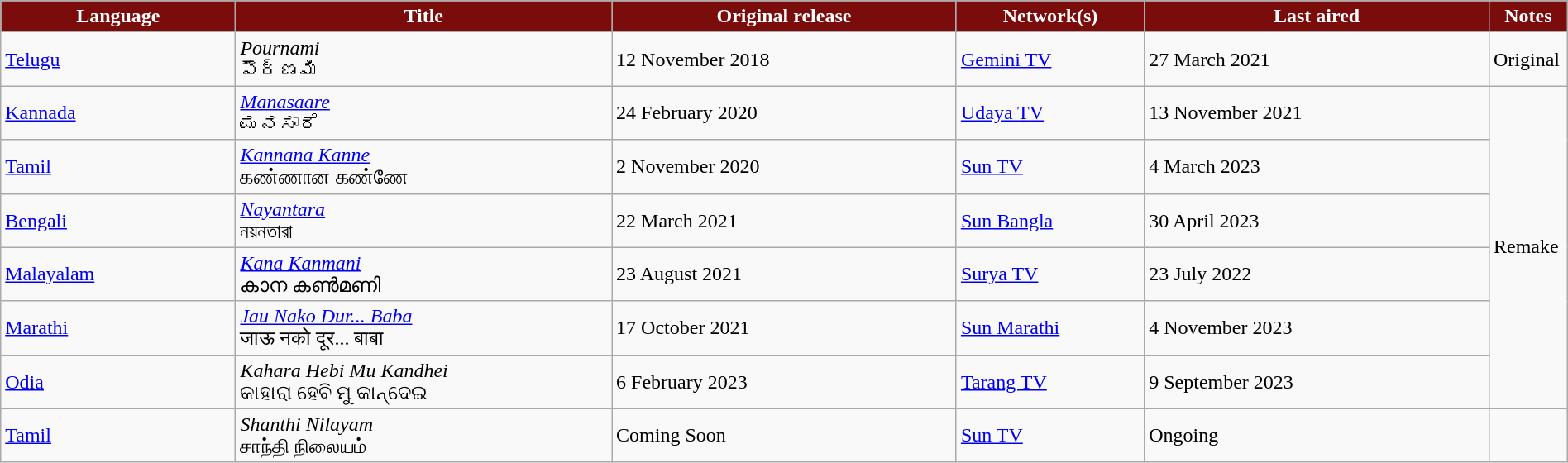<table class="wikitable" style="width: 100%; margin-right: 0;">
<tr style="color:white">
<th style="background:#7b0c0c; width:15%;">Language</th>
<th style="background:#7b0c0c; width:24%;">Title</th>
<th style="background:#7b0c0c; width:22%;">Original release</th>
<th style="background:#7b0c0c; width:12%;">Network(s)</th>
<th style="background:#7b0c0c; width:22%;">Last aired</th>
<th style="background:#7b0c0c; width:5%;">Notes</th>
</tr>
<tr>
<td><a href='#'>Telugu</a></td>
<td><em>Pournami</em> <br> పౌర్ణమి</td>
<td>12 November 2018</td>
<td><a href='#'>Gemini TV</a></td>
<td>27 March 2021</td>
<td>Original</td>
</tr>
<tr>
<td><a href='#'>Kannada</a></td>
<td><em><a href='#'>Manasaare</a></em> <br> ಮನಸಾರೆ</td>
<td>24 February 2020</td>
<td><a href='#'>Udaya TV</a></td>
<td>13 November 2021</td>
<td rowspan="6">Remake</td>
</tr>
<tr>
<td><a href='#'>Tamil</a></td>
<td><em><a href='#'>Kannana Kanne</a></em> <br> கண்ணான கண்ணே</td>
<td>2 November 2020</td>
<td><a href='#'>Sun TV</a></td>
<td>4 March 2023</td>
</tr>
<tr>
<td><a href='#'>Bengali</a></td>
<td><em><a href='#'>Nayantara</a></em> <br> নয়নতারা</td>
<td>22 March 2021</td>
<td><a href='#'>Sun Bangla</a></td>
<td>30 April 2023</td>
</tr>
<tr>
<td><a href='#'>Malayalam</a></td>
<td><em><a href='#'>Kana Kanmani</a></em> <br> കാന കൺമണി</td>
<td>23 August 2021</td>
<td><a href='#'>Surya TV</a></td>
<td>23 July 2022</td>
</tr>
<tr>
<td><a href='#'>Marathi</a></td>
<td><em><a href='#'>Jau Nako Dur... Baba</a></em> <br> जाऊ नको दूर... बाबा</td>
<td>17 October 2021</td>
<td><a href='#'>Sun Marathi</a></td>
<td>4 November 2023</td>
</tr>
<tr>
<td><a href='#'>Odia</a></td>
<td><em>Kahara Hebi Mu Kandhei</em> <br> କାହାରା ହେବି ମୁ କାନ୍ଦେଇ</td>
<td>6 February 2023</td>
<td><a href='#'>Tarang TV</a></td>
<td>9 September 2023</td>
</tr>
<tr>
<td><a href='#'>Tamil</a></td>
<td><em>Shanthi Nilayam</em> <br> சாந்தி நிலையம்</td>
<td>Coming Soon</td>
<td><a href='#'>Sun TV</a></td>
<td>Ongoing</td>
</tr>
</table>
